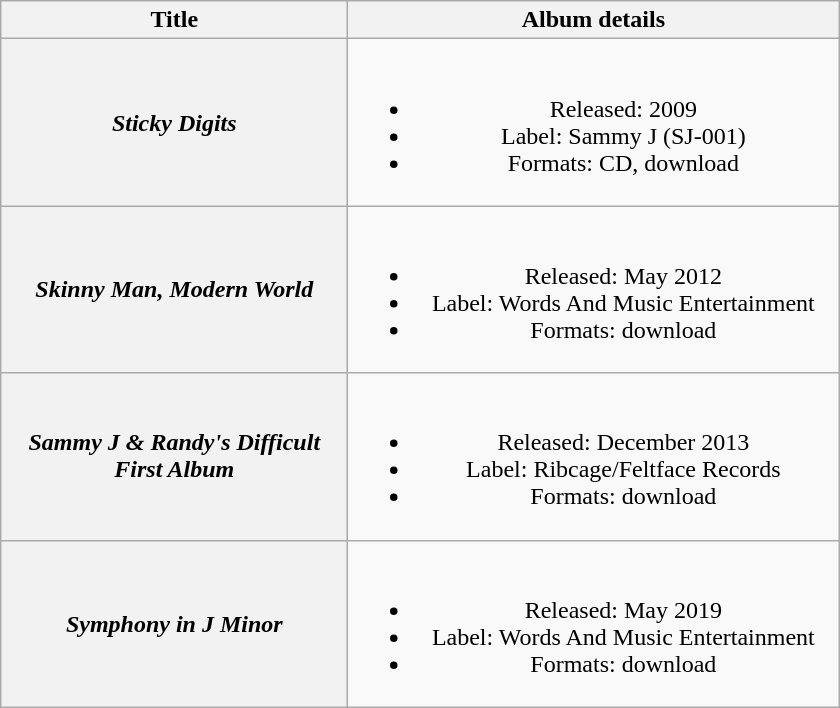<table class="wikitable plainrowheaders" style="text-align:center;">
<tr>
<th scope="col" rowspan="1" style="width:14em;">Title</th>
<th scope="col" rowspan="1" style="width:20em;">Album details</th>
</tr>
<tr>
<th scope="row"><em>Sticky Digits</em></th>
<td><br><ul><li>Released: 2009</li><li>Label: Sammy J (SJ-001)</li><li>Formats: CD, download</li></ul></td>
</tr>
<tr>
<th scope="row"><em>Skinny Man, Modern World</em></th>
<td><br><ul><li>Released: May 2012</li><li>Label: Words And Music Entertainment</li><li>Formats: download</li></ul></td>
</tr>
<tr>
<th scope="row"><em>Sammy J & Randy's Difficult First Album</em></th>
<td><br><ul><li>Released: December 2013</li><li>Label: Ribcage/Feltface Records</li><li>Formats: download</li></ul></td>
</tr>
<tr>
<th scope="row"><em>Symphony in J Minor</em></th>
<td><br><ul><li>Released: May 2019</li><li>Label: Words And Music Entertainment</li><li>Formats: download</li></ul></td>
</tr>
</table>
